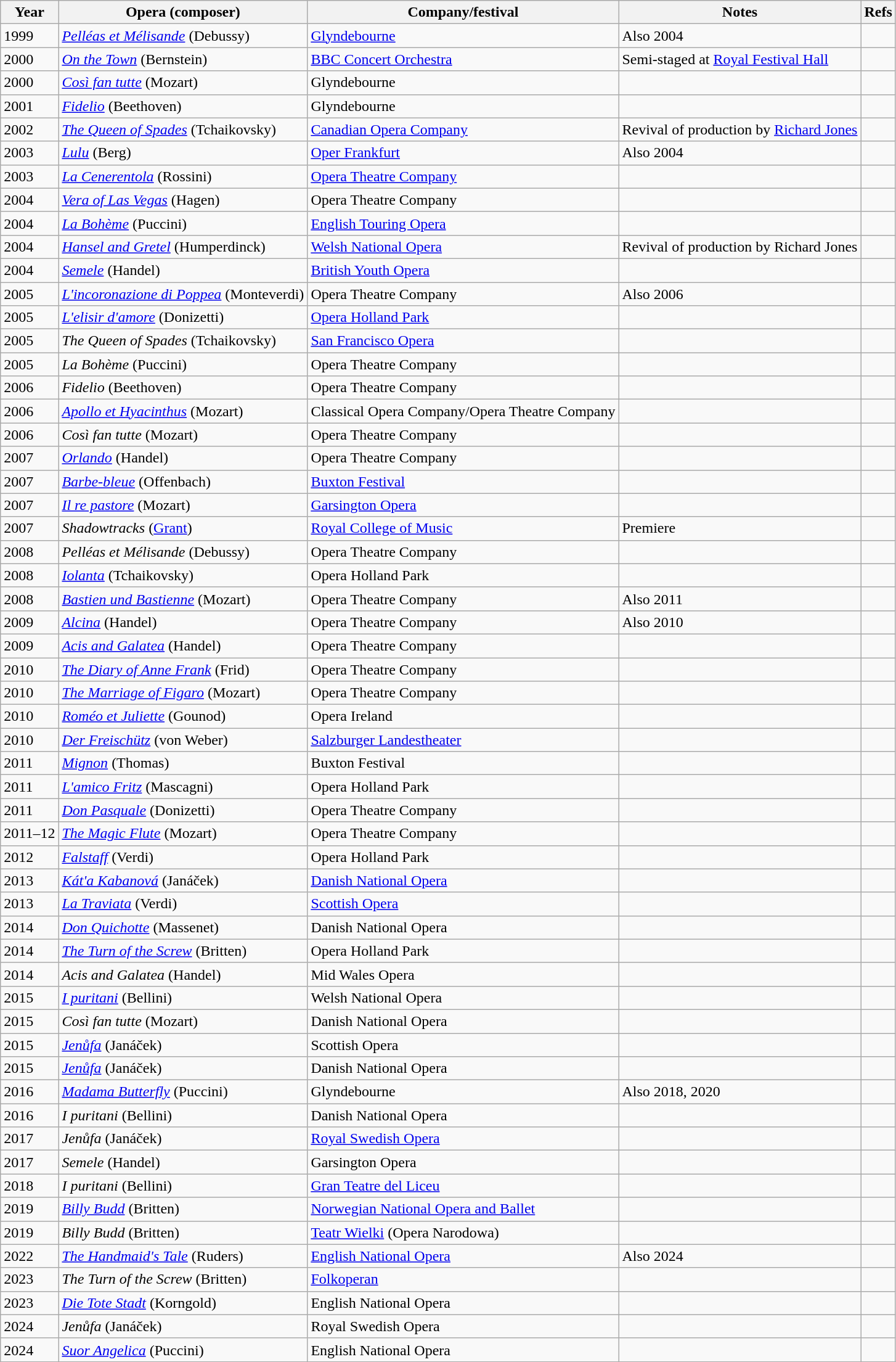<table class="wikitable">
<tr>
<th>Year</th>
<th>Opera (composer)</th>
<th>Company/festival</th>
<th>Notes</th>
<th>Refs</th>
</tr>
<tr>
<td>1999</td>
<td><em><a href='#'>Pelléas et Mélisande</a></em> (Debussy)</td>
<td><a href='#'>Glyndebourne</a></td>
<td>Also 2004</td>
<td></td>
</tr>
<tr>
<td>2000</td>
<td><em><a href='#'>On the Town</a></em> (Bernstein)</td>
<td><a href='#'>BBC Concert Orchestra</a></td>
<td>Semi-staged at <a href='#'>Royal Festival Hall</a></td>
<td></td>
</tr>
<tr>
<td>2000</td>
<td><em><a href='#'>Così fan tutte</a></em> (Mozart)</td>
<td>Glyndebourne</td>
<td></td>
<td></td>
</tr>
<tr>
<td>2001</td>
<td><em><a href='#'>Fidelio</a></em> (Beethoven)</td>
<td>Glyndebourne</td>
<td></td>
<td></td>
</tr>
<tr>
<td>2002</td>
<td><em><a href='#'>The Queen of Spades</a></em> (Tchaikovsky)</td>
<td><a href='#'>Canadian Opera Company</a></td>
<td>Revival of production by <a href='#'>Richard Jones</a></td>
<td></td>
</tr>
<tr>
<td>2003</td>
<td><em><a href='#'>Lulu</a></em> (Berg)</td>
<td><a href='#'>Oper Frankfurt</a></td>
<td>Also 2004</td>
<td></td>
</tr>
<tr>
<td>2003</td>
<td><em><a href='#'>La Cenerentola</a></em> (Rossini)</td>
<td><a href='#'>Opera Theatre Company</a></td>
<td></td>
<td></td>
</tr>
<tr>
<td>2004</td>
<td><em><a href='#'>Vera of Las Vegas</a></em> (Hagen)</td>
<td>Opera Theatre Company</td>
<td></td>
<td></td>
</tr>
<tr>
<td>2004</td>
<td><em><a href='#'>La Bohème</a></em> (Puccini)</td>
<td><a href='#'>English Touring Opera</a></td>
<td></td>
</tr>
<tr>
<td>2004</td>
<td><em><a href='#'>Hansel and Gretel</a></em> (Humperdinck)</td>
<td><a href='#'>Welsh National Opera</a></td>
<td>Revival of production by Richard Jones</td>
<td></td>
</tr>
<tr>
<td>2004</td>
<td><em><a href='#'>Semele</a></em> (Handel)</td>
<td><a href='#'>British Youth Opera</a></td>
<td></td>
<td></td>
</tr>
<tr>
<td>2005</td>
<td><em><a href='#'>L'incoronazione di Poppea</a></em> (Monteverdi)</td>
<td>Opera Theatre Company</td>
<td>Also 2006</td>
<td></td>
</tr>
<tr>
<td>2005</td>
<td><em><a href='#'>L'elisir d'amore</a></em> (Donizetti)</td>
<td><a href='#'>Opera Holland Park</a></td>
<td></td>
<td></td>
</tr>
<tr>
<td>2005</td>
<td><em>The Queen of Spades</em> (Tchaikovsky)</td>
<td><a href='#'>San Francisco Opera</a></td>
<td></td>
<td></td>
</tr>
<tr>
<td>2005</td>
<td><em>La Bohème</em> (Puccini)</td>
<td>Opera Theatre Company</td>
<td></td>
<td></td>
</tr>
<tr>
<td>2006</td>
<td><em>Fidelio</em> (Beethoven)</td>
<td>Opera Theatre Company</td>
<td></td>
<td></td>
</tr>
<tr>
<td>2006</td>
<td><em><a href='#'>Apollo et Hyacinthus</a></em> (Mozart)</td>
<td>Classical Opera Company/Opera Theatre Company</td>
<td></td>
<td></td>
</tr>
<tr>
<td>2006</td>
<td><em>Così fan tutte</em> (Mozart)</td>
<td>Opera Theatre Company</td>
<td></td>
<td></td>
</tr>
<tr>
<td>2007</td>
<td><em><a href='#'>Orlando</a></em> (Handel)</td>
<td>Opera Theatre Company</td>
<td></td>
<td></td>
</tr>
<tr>
<td>2007</td>
<td><em><a href='#'>Barbe-bleue</a></em> (Offenbach)</td>
<td><a href='#'>Buxton Festival</a></td>
<td></td>
<td></td>
</tr>
<tr>
<td>2007</td>
<td><em><a href='#'>Il re pastore</a></em> (Mozart)</td>
<td><a href='#'>Garsington Opera</a></td>
<td></td>
<td></td>
</tr>
<tr>
<td>2007</td>
<td><em>Shadowtracks</em> (<a href='#'>Grant</a>)</td>
<td><a href='#'>Royal College of Music</a></td>
<td>Premiere</td>
<td></td>
</tr>
<tr>
<td>2008</td>
<td><em>Pelléas et Mélisande</em> (Debussy)</td>
<td>Opera Theatre Company</td>
<td></td>
<td></td>
</tr>
<tr>
<td>2008</td>
<td><em><a href='#'>Iolanta</a></em> (Tchaikovsky)</td>
<td>Opera Holland Park</td>
<td></td>
<td></td>
</tr>
<tr>
<td>2008</td>
<td><em><a href='#'>Bastien und Bastienne</a></em> (Mozart)</td>
<td>Opera Theatre Company</td>
<td>Also 2011</td>
<td></td>
</tr>
<tr>
<td>2009</td>
<td><em><a href='#'>Alcina</a></em> (Handel)</td>
<td>Opera Theatre Company</td>
<td>Also 2010</td>
<td></td>
</tr>
<tr>
<td>2009</td>
<td><em><a href='#'>Acis and Galatea</a></em> (Handel)</td>
<td>Opera Theatre Company</td>
<td></td>
<td></td>
</tr>
<tr>
<td>2010</td>
<td><em><a href='#'>The Diary of Anne Frank</a></em> (Frid)</td>
<td>Opera Theatre Company</td>
<td></td>
<td></td>
</tr>
<tr>
<td>2010</td>
<td><em><a href='#'>The Marriage of Figaro</a></em> (Mozart)</td>
<td>Opera Theatre Company</td>
<td></td>
<td></td>
</tr>
<tr>
<td>2010</td>
<td><em><a href='#'>Roméo et Juliette</a></em> (Gounod)</td>
<td>Opera Ireland</td>
<td></td>
<td></td>
</tr>
<tr>
<td>2010</td>
<td><em><a href='#'>Der Freischütz</a></em> (von Weber)</td>
<td><a href='#'>Salzburger Landestheater</a></td>
<td></td>
<td></td>
</tr>
<tr>
<td>2011</td>
<td><em><a href='#'>Mignon</a></em> (Thomas)</td>
<td>Buxton Festival</td>
<td></td>
<td></td>
</tr>
<tr>
<td>2011</td>
<td><em><a href='#'>L'amico Fritz</a></em> (Mascagni)</td>
<td>Opera Holland Park</td>
<td></td>
<td></td>
</tr>
<tr>
<td>2011</td>
<td><em><a href='#'>Don Pasquale</a></em> (Donizetti)</td>
<td>Opera Theatre Company</td>
<td></td>
<td></td>
</tr>
<tr>
<td>2011–12</td>
<td><em><a href='#'>The Magic Flute</a></em> (Mozart)</td>
<td>Opera Theatre Company</td>
<td></td>
<td></td>
</tr>
<tr>
<td>2012</td>
<td><em><a href='#'>Falstaff</a></em> (Verdi)</td>
<td>Opera Holland Park</td>
<td></td>
<td></td>
</tr>
<tr>
<td>2013</td>
<td><em><a href='#'>Kát'a Kabanová</a></em> (Janáček)</td>
<td><a href='#'>Danish National Opera</a></td>
<td></td>
<td></td>
</tr>
<tr>
<td>2013</td>
<td><em><a href='#'>La Traviata</a></em> (Verdi)</td>
<td><a href='#'>Scottish Opera</a></td>
<td></td>
<td></td>
</tr>
<tr>
<td>2014</td>
<td><em><a href='#'>Don Quichotte</a></em> (Massenet)</td>
<td>Danish National Opera</td>
<td></td>
<td></td>
</tr>
<tr>
<td>2014</td>
<td><em><a href='#'>The Turn of the Screw</a></em> (Britten)</td>
<td>Opera Holland Park</td>
<td></td>
<td></td>
</tr>
<tr>
<td>2014</td>
<td><em>Acis and Galatea</em> (Handel)</td>
<td>Mid Wales Opera</td>
<td></td>
<td></td>
</tr>
<tr>
<td>2015</td>
<td><em><a href='#'>I puritani</a></em> (Bellini)</td>
<td>Welsh National Opera</td>
<td></td>
<td></td>
</tr>
<tr>
<td>2015</td>
<td><em>Così fan tutte</em> (Mozart)</td>
<td>Danish National Opera</td>
<td></td>
<td></td>
</tr>
<tr>
<td>2015</td>
<td><em><a href='#'>Jenůfa</a></em> (Janáček)</td>
<td>Scottish Opera</td>
<td></td>
<td></td>
</tr>
<tr>
<td>2015</td>
<td><em><a href='#'>Jenůfa</a></em> (Janáček)</td>
<td>Danish National Opera</td>
<td></td>
<td></td>
</tr>
<tr>
<td>2016</td>
<td><em><a href='#'>Madama Butterfly</a></em> (Puccini)</td>
<td>Glyndebourne</td>
<td>Also 2018, 2020</td>
<td></td>
</tr>
<tr>
<td>2016</td>
<td><em>I puritani</em> (Bellini)</td>
<td>Danish National Opera</td>
<td></td>
<td></td>
</tr>
<tr>
<td>2017</td>
<td><em>Jenůfa</em> (Janáček)</td>
<td><a href='#'>Royal Swedish Opera</a></td>
<td></td>
</tr>
<tr>
<td>2017</td>
<td><em>Semele</em> (Handel)</td>
<td>Garsington Opera</td>
<td></td>
<td></td>
</tr>
<tr>
<td>2018</td>
<td><em>I puritani</em> (Bellini)</td>
<td><a href='#'>Gran Teatre del Liceu</a></td>
<td></td>
<td></td>
</tr>
<tr>
<td>2019</td>
<td><em><a href='#'>Billy Budd</a></em> (Britten)</td>
<td><a href='#'>Norwegian National Opera and Ballet</a></td>
<td></td>
<td></td>
</tr>
<tr>
<td>2019</td>
<td><em>Billy Budd</em> (Britten)</td>
<td><a href='#'>Teatr Wielki</a> (Opera Narodowa)</td>
<td></td>
<td></td>
</tr>
<tr>
<td>2022</td>
<td><em><a href='#'>The Handmaid's Tale</a></em> (Ruders)</td>
<td><a href='#'>English National Opera</a></td>
<td>Also 2024</td>
<td></td>
</tr>
<tr>
<td>2023</td>
<td><em>The Turn of the Screw</em> (Britten)</td>
<td><a href='#'>Folkoperan</a></td>
<td></td>
<td></td>
</tr>
<tr>
<td>2023</td>
<td><em><a href='#'>Die Tote Stadt</a></em> (Korngold)</td>
<td>English National Opera</td>
<td></td>
<td></td>
</tr>
<tr>
<td>2024</td>
<td><em>Jenůfa</em> (Janáček)</td>
<td>Royal Swedish Opera</td>
<td></td>
<td></td>
</tr>
<tr>
<td>2024</td>
<td><em><a href='#'>Suor Angelica</a></em> (Puccini)</td>
<td>English National Opera</td>
<td></td>
<td></td>
</tr>
<tr>
</tr>
</table>
